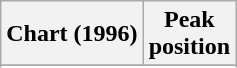<table class="wikitable plainrowheaders">
<tr>
<th scope="col">Chart (1996)</th>
<th scope="col">Peak <br>position</th>
</tr>
<tr>
</tr>
<tr>
</tr>
<tr>
</tr>
</table>
